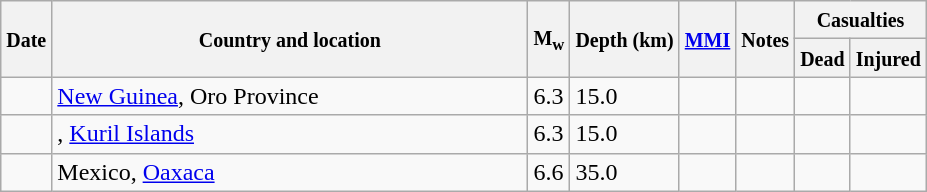<table class="wikitable sortable sort-under" style="border:1px black; margin-left:1em;">
<tr>
<th rowspan="2"><small>Date</small></th>
<th rowspan="2" style="width: 310px"><small>Country and location</small></th>
<th rowspan="2"><small>M<sub>w</sub></small></th>
<th rowspan="2"><small>Depth (km)</small></th>
<th rowspan="2"><small><a href='#'>MMI</a></small></th>
<th rowspan="2" class="unsortable"><small>Notes</small></th>
<th colspan="2"><small>Casualties</small></th>
</tr>
<tr>
<th><small>Dead</small></th>
<th><small>Injured</small></th>
</tr>
<tr>
<td></td>
<td><a href='#'>New Guinea</a>, Oro Province</td>
<td>6.3</td>
<td>15.0</td>
<td></td>
<td></td>
<td></td>
<td></td>
</tr>
<tr>
<td></td>
<td>, <a href='#'>Kuril Islands</a></td>
<td>6.3</td>
<td>15.0</td>
<td></td>
<td></td>
<td></td>
<td></td>
</tr>
<tr>
<td></td>
<td>Mexico, <a href='#'>Oaxaca</a></td>
<td>6.6</td>
<td>35.0</td>
<td></td>
<td></td>
<td></td>
<td></td>
</tr>
</table>
